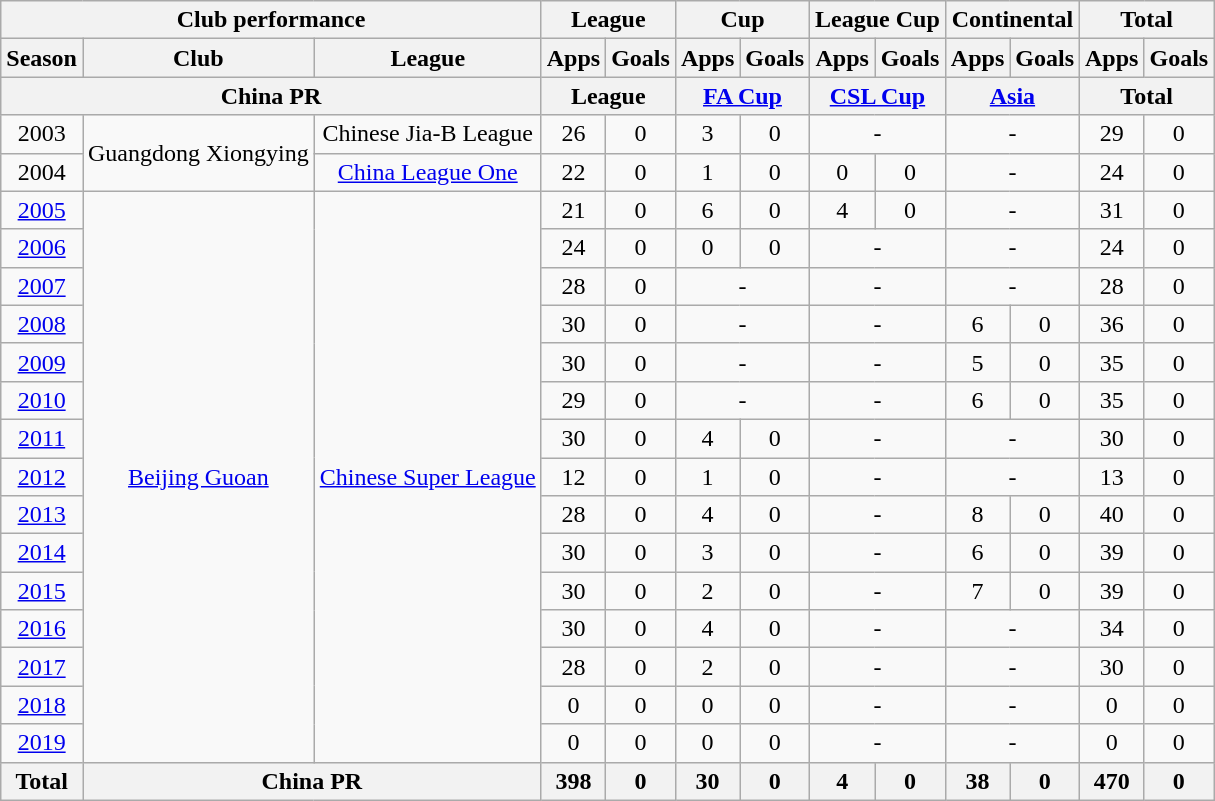<table class="wikitable" style="text-align:center">
<tr>
<th colspan=3>Club performance</th>
<th colspan=2>League</th>
<th colspan=2>Cup</th>
<th colspan=2>League Cup</th>
<th colspan=2>Continental</th>
<th colspan=2>Total</th>
</tr>
<tr>
<th>Season</th>
<th>Club</th>
<th>League</th>
<th>Apps</th>
<th>Goals</th>
<th>Apps</th>
<th>Goals</th>
<th>Apps</th>
<th>Goals</th>
<th>Apps</th>
<th>Goals</th>
<th>Apps</th>
<th>Goals</th>
</tr>
<tr>
<th colspan=3>China PR</th>
<th colspan=2>League</th>
<th colspan=2><a href='#'>FA Cup</a></th>
<th colspan=2><a href='#'>CSL Cup</a></th>
<th colspan=2><a href='#'>Asia</a></th>
<th colspan=2>Total</th>
</tr>
<tr>
<td>2003</td>
<td rowspan="2">Guangdong Xiongying</td>
<td>Chinese Jia-B League</td>
<td>26</td>
<td>0</td>
<td>3</td>
<td>0</td>
<td colspan="2">-</td>
<td colspan="2">-</td>
<td>29</td>
<td>0</td>
</tr>
<tr>
<td>2004</td>
<td><a href='#'>China League One</a></td>
<td>22</td>
<td>0</td>
<td>1</td>
<td>0</td>
<td>0</td>
<td>0</td>
<td colspan="2">-</td>
<td>24</td>
<td>0</td>
</tr>
<tr>
<td><a href='#'>2005</a></td>
<td rowspan="15"><a href='#'>Beijing Guoan</a></td>
<td rowspan="15"><a href='#'>Chinese Super League</a></td>
<td>21</td>
<td>0</td>
<td>6</td>
<td>0</td>
<td>4</td>
<td>0</td>
<td colspan="2">-</td>
<td>31</td>
<td>0</td>
</tr>
<tr>
<td><a href='#'>2006</a></td>
<td>24</td>
<td>0</td>
<td>0</td>
<td>0</td>
<td colspan="2">-</td>
<td colspan="2">-</td>
<td>24</td>
<td>0</td>
</tr>
<tr>
<td><a href='#'>2007</a></td>
<td>28</td>
<td>0</td>
<td colspan="2">-</td>
<td colspan="2">-</td>
<td colspan="2">-</td>
<td>28</td>
<td>0</td>
</tr>
<tr>
<td><a href='#'>2008</a></td>
<td>30</td>
<td>0</td>
<td colspan="2">-</td>
<td colspan="2">-</td>
<td>6</td>
<td>0</td>
<td>36</td>
<td>0</td>
</tr>
<tr>
<td><a href='#'>2009</a></td>
<td>30</td>
<td>0</td>
<td colspan="2">-</td>
<td colspan="2">-</td>
<td>5</td>
<td>0</td>
<td>35</td>
<td>0</td>
</tr>
<tr>
<td><a href='#'>2010</a></td>
<td>29</td>
<td>0</td>
<td colspan="2">-</td>
<td colspan="2">-</td>
<td>6</td>
<td>0</td>
<td>35</td>
<td>0</td>
</tr>
<tr>
<td><a href='#'>2011</a></td>
<td>30</td>
<td>0</td>
<td>4</td>
<td>0</td>
<td colspan="2">-</td>
<td colspan="2">-</td>
<td>30</td>
<td>0</td>
</tr>
<tr>
<td><a href='#'>2012</a></td>
<td>12</td>
<td>0</td>
<td>1</td>
<td>0</td>
<td colspan="2">-</td>
<td colspan="2">-</td>
<td>13</td>
<td>0</td>
</tr>
<tr>
<td><a href='#'>2013</a></td>
<td>28</td>
<td>0</td>
<td>4</td>
<td>0</td>
<td colspan="2">-</td>
<td>8</td>
<td>0</td>
<td>40</td>
<td>0</td>
</tr>
<tr>
<td><a href='#'>2014</a></td>
<td>30</td>
<td>0</td>
<td>3</td>
<td>0</td>
<td colspan="2">-</td>
<td>6</td>
<td>0</td>
<td>39</td>
<td>0</td>
</tr>
<tr>
<td><a href='#'>2015</a></td>
<td>30</td>
<td>0</td>
<td>2</td>
<td>0</td>
<td colspan="2">-</td>
<td>7</td>
<td>0</td>
<td>39</td>
<td>0</td>
</tr>
<tr>
<td><a href='#'>2016</a></td>
<td>30</td>
<td>0</td>
<td>4</td>
<td>0</td>
<td colspan="2">-</td>
<td colspan="2">-</td>
<td>34</td>
<td>0</td>
</tr>
<tr>
<td><a href='#'>2017</a></td>
<td>28</td>
<td>0</td>
<td>2</td>
<td>0</td>
<td colspan="2">-</td>
<td colspan="2">-</td>
<td>30</td>
<td>0</td>
</tr>
<tr>
<td><a href='#'>2018</a></td>
<td>0</td>
<td>0</td>
<td>0</td>
<td>0</td>
<td colspan="2">-</td>
<td colspan="2">-</td>
<td>0</td>
<td>0</td>
</tr>
<tr>
<td><a href='#'>2019</a></td>
<td>0</td>
<td>0</td>
<td>0</td>
<td>0</td>
<td colspan="2">-</td>
<td colspan="2">-</td>
<td>0</td>
<td>0</td>
</tr>
<tr>
<th rowspan=1>Total</th>
<th colspan=2>China PR</th>
<th>398</th>
<th>0</th>
<th>30</th>
<th>0</th>
<th>4</th>
<th>0</th>
<th>38</th>
<th>0</th>
<th>470</th>
<th>0</th>
</tr>
</table>
